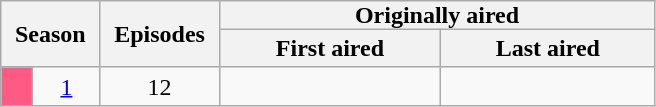<table class="wikitable plainrowheaders" style="text-align:center;">
<tr>
<th scope="col" style="padding:0 9px;" rowspan="2" colspan="2">Season</th>
<th scope="col" style="padding:0 9px;" rowspan="2">Episodes</th>
<th scope="col" style="padding:0 90px;" colspan="2">Originally aired</th>
</tr>
<tr>
<th scope="col">First aired</th>
<th scope="col">Last aired</th>
</tr>
<tr>
<td scope="row" style="background:#FF5A83; color:#100; text-align:center;"></td>
<td><a href='#'>1</a></td>
<td>12</td>
<td></td>
<td></td>
</tr>
</table>
